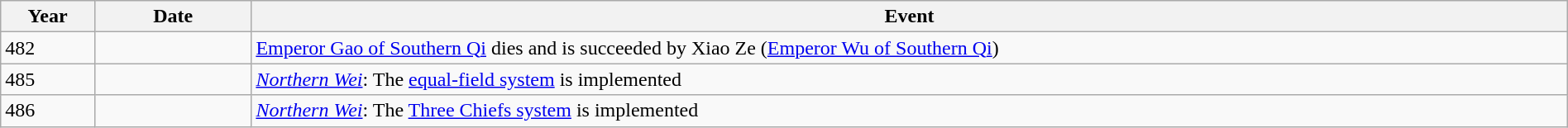<table class="wikitable" style="width:100%;">
<tr>
<th style="width:6%">Year</th>
<th style="width:10%">Date</th>
<th>Event</th>
</tr>
<tr>
<td>482</td>
<td></td>
<td><a href='#'>Emperor Gao of Southern Qi</a> dies and is succeeded by Xiao Ze (<a href='#'>Emperor Wu of Southern Qi</a>)</td>
</tr>
<tr>
<td>485</td>
<td></td>
<td><em><a href='#'>Northern Wei</a></em>: The <a href='#'>equal-field system</a> is implemented</td>
</tr>
<tr>
<td>486</td>
<td></td>
<td><em><a href='#'>Northern Wei</a></em>: The <a href='#'>Three Chiefs system</a> is implemented</td>
</tr>
</table>
